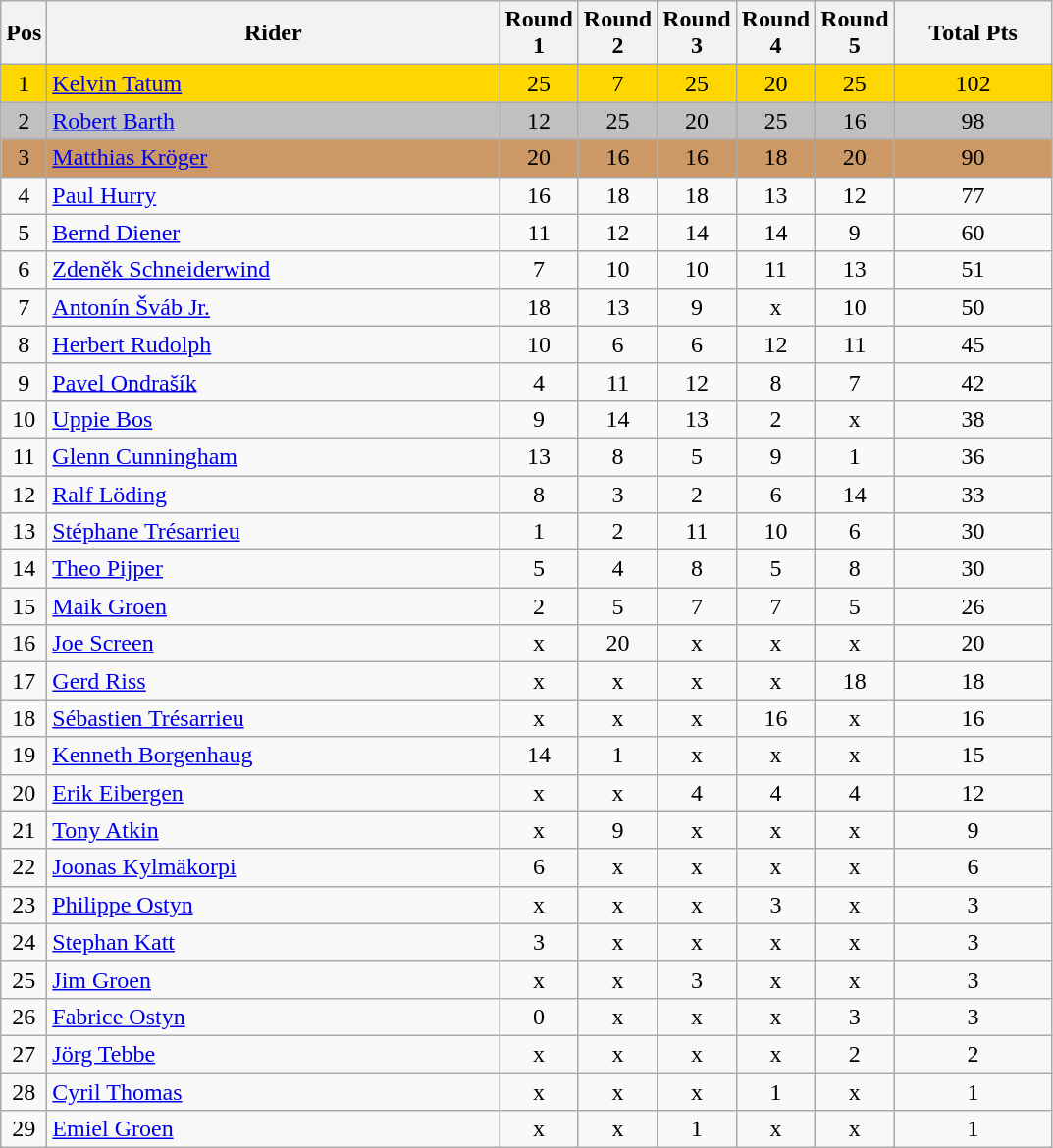<table class="wikitable" style="font-size: 100%">
<tr>
<th width=20>Pos</th>
<th width=300>Rider</th>
<th width=40>Round 1</th>
<th width=40>Round 2</th>
<th width=40>Round 3</th>
<th width=40>Round 4</th>
<th width=40>Round 5</th>
<th width=100>Total Pts</th>
</tr>
<tr align=center style="background-color: gold;">
<td>1</td>
<td align="left"> <a href='#'>Kelvin Tatum</a></td>
<td>25</td>
<td>7</td>
<td>25</td>
<td>20</td>
<td>25</td>
<td>102</td>
</tr>
<tr align=center style="background-color: silver;">
<td>2</td>
<td align="left"> <a href='#'>Robert Barth</a></td>
<td>12</td>
<td>25</td>
<td>20</td>
<td>25</td>
<td>16</td>
<td>98</td>
</tr>
<tr align=center style="background-color: #cc9966;">
<td>3</td>
<td align="left"> <a href='#'>Matthias Kröger</a></td>
<td>20</td>
<td>16</td>
<td>16</td>
<td>18</td>
<td>20</td>
<td>90</td>
</tr>
<tr align=center>
<td>4</td>
<td align="left"> <a href='#'>Paul Hurry</a></td>
<td>16</td>
<td>18</td>
<td>18</td>
<td>13</td>
<td>12</td>
<td>77</td>
</tr>
<tr align=center>
<td>5</td>
<td align="left"> <a href='#'>Bernd Diener</a></td>
<td>11</td>
<td>12</td>
<td>14</td>
<td>14</td>
<td>9</td>
<td>60</td>
</tr>
<tr align=center>
<td>6</td>
<td align="left"> <a href='#'>Zdeněk Schneiderwind</a></td>
<td>7</td>
<td>10</td>
<td>10</td>
<td>11</td>
<td>13</td>
<td>51</td>
</tr>
<tr align=center>
<td>7</td>
<td align="left"> <a href='#'>Antonín Šváb Jr.</a></td>
<td>18</td>
<td>13</td>
<td>9</td>
<td>x</td>
<td>10</td>
<td>50</td>
</tr>
<tr align=center>
<td>8</td>
<td align="left"> <a href='#'>Herbert Rudolph</a></td>
<td>10</td>
<td>6</td>
<td>6</td>
<td>12</td>
<td>11</td>
<td>45</td>
</tr>
<tr align=center>
<td>9</td>
<td align="left"> <a href='#'>Pavel Ondrašík</a></td>
<td>4</td>
<td>11</td>
<td>12</td>
<td>8</td>
<td>7</td>
<td>42</td>
</tr>
<tr align=center>
<td>10</td>
<td align="left"> <a href='#'>Uppie Bos</a></td>
<td>9</td>
<td>14</td>
<td>13</td>
<td>2</td>
<td>x</td>
<td>38</td>
</tr>
<tr align=center>
<td>11</td>
<td align="left"> <a href='#'>Glenn Cunningham</a></td>
<td>13</td>
<td>8</td>
<td>5</td>
<td>9</td>
<td>1</td>
<td>36</td>
</tr>
<tr align=center>
<td>12</td>
<td align="left"> <a href='#'>Ralf Löding</a></td>
<td>8</td>
<td>3</td>
<td>2</td>
<td>6</td>
<td>14</td>
<td>33</td>
</tr>
<tr align=center>
<td>13</td>
<td align="left"> <a href='#'>Stéphane Trésarrieu</a></td>
<td>1</td>
<td>2</td>
<td>11</td>
<td>10</td>
<td>6</td>
<td>30</td>
</tr>
<tr align=center>
<td>14</td>
<td align="left"> <a href='#'>Theo Pijper</a></td>
<td>5</td>
<td>4</td>
<td>8</td>
<td>5</td>
<td>8</td>
<td>30</td>
</tr>
<tr align=center>
<td>15</td>
<td align="left"> <a href='#'>Maik Groen</a></td>
<td>2</td>
<td>5</td>
<td>7</td>
<td>7</td>
<td>5</td>
<td>26</td>
</tr>
<tr align=center>
<td>16</td>
<td align="left"> <a href='#'>Joe Screen</a></td>
<td>x</td>
<td>20</td>
<td>x</td>
<td>x</td>
<td>x</td>
<td>20</td>
</tr>
<tr align=center>
<td>17</td>
<td align="left"> <a href='#'>Gerd Riss</a></td>
<td>x</td>
<td>x</td>
<td>x</td>
<td>x</td>
<td>18</td>
<td>18</td>
</tr>
<tr align=center>
<td>18</td>
<td align="left"> <a href='#'>Sébastien Trésarrieu</a></td>
<td>x</td>
<td>x</td>
<td>x</td>
<td>16</td>
<td>x</td>
<td>16</td>
</tr>
<tr align=center>
<td>19</td>
<td align="left"> <a href='#'>Kenneth Borgenhaug</a></td>
<td>14</td>
<td>1</td>
<td>x</td>
<td>x</td>
<td>x</td>
<td>15</td>
</tr>
<tr align=center>
<td>20</td>
<td align="left"> <a href='#'>Erik Eibergen</a></td>
<td>x</td>
<td>x</td>
<td>4</td>
<td>4</td>
<td>4</td>
<td>12</td>
</tr>
<tr align=center>
<td>21</td>
<td align="left"> <a href='#'>Tony Atkin</a></td>
<td>x</td>
<td>9</td>
<td>x</td>
<td>x</td>
<td>x</td>
<td>9</td>
</tr>
<tr align=center>
<td>22</td>
<td align="left"> <a href='#'>Joonas Kylmäkorpi</a></td>
<td>6</td>
<td>x</td>
<td>x</td>
<td>x</td>
<td>x</td>
<td>6</td>
</tr>
<tr align=center>
<td>23</td>
<td align="left"> <a href='#'>Philippe Ostyn</a></td>
<td>x</td>
<td>x</td>
<td>x</td>
<td>3</td>
<td>x</td>
<td>3</td>
</tr>
<tr align=center>
<td>24</td>
<td align="left"> <a href='#'>Stephan Katt</a></td>
<td>3</td>
<td>x</td>
<td>x</td>
<td>x</td>
<td>x</td>
<td>3</td>
</tr>
<tr align=center>
<td>25</td>
<td align="left"> <a href='#'>Jim Groen</a></td>
<td>x</td>
<td>x</td>
<td>3</td>
<td>x</td>
<td>x</td>
<td>3</td>
</tr>
<tr align=center>
<td>26</td>
<td align="left"> <a href='#'>Fabrice Ostyn</a></td>
<td>0</td>
<td>x</td>
<td>x</td>
<td>x</td>
<td>3</td>
<td>3</td>
</tr>
<tr align=center>
<td>27</td>
<td align="left"> <a href='#'>Jörg Tebbe</a></td>
<td>x</td>
<td>x</td>
<td>x</td>
<td>x</td>
<td>2</td>
<td>2</td>
</tr>
<tr align=center>
<td>28</td>
<td align="left"> <a href='#'>Cyril Thomas</a></td>
<td>x</td>
<td>x</td>
<td>x</td>
<td>1</td>
<td>x</td>
<td>1</td>
</tr>
<tr align=center>
<td>29</td>
<td align="left"> <a href='#'>Emiel Groen</a></td>
<td>x</td>
<td>x</td>
<td>1</td>
<td>x</td>
<td>x</td>
<td>1</td>
</tr>
</table>
